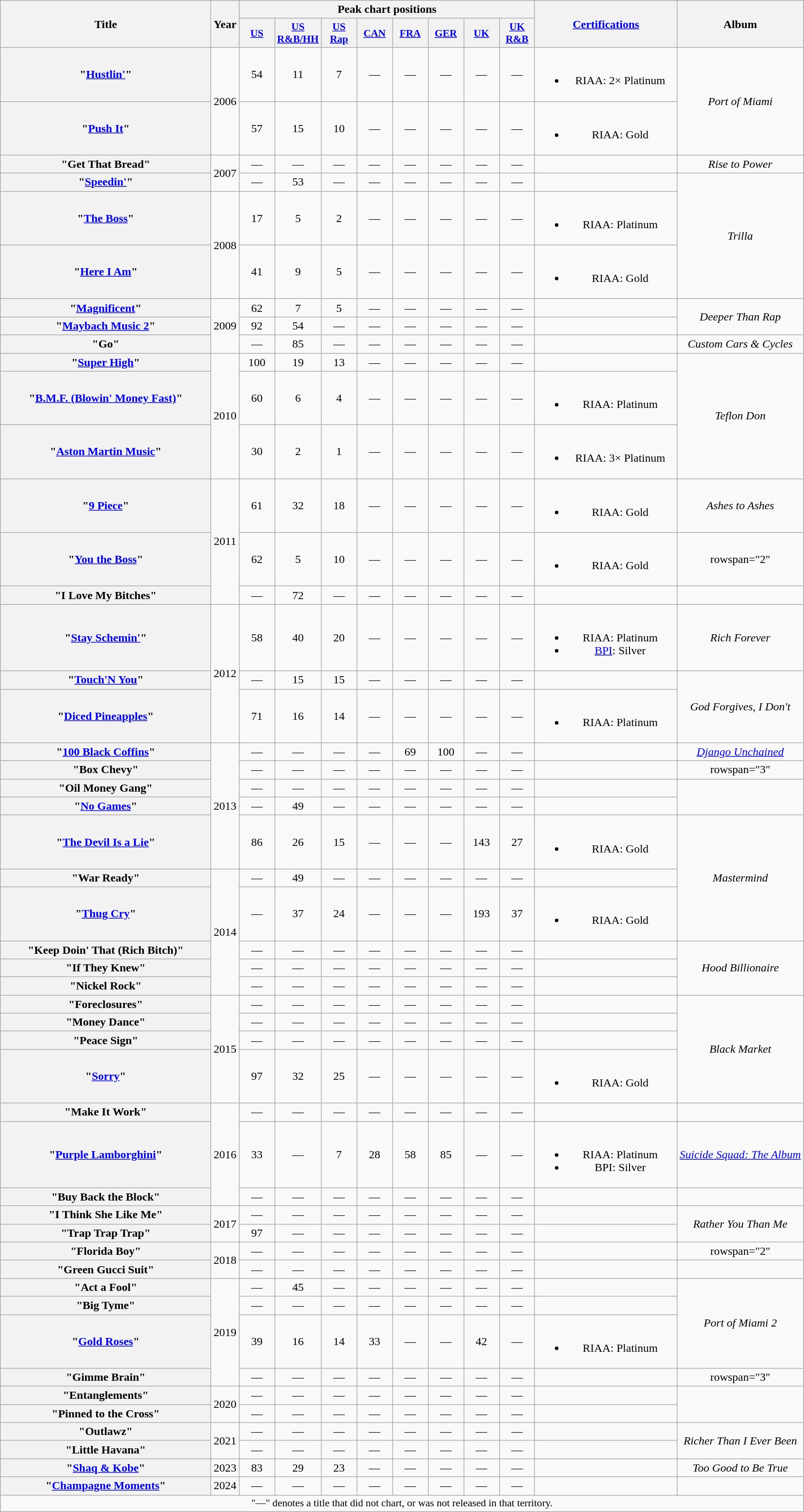<table class="wikitable plainrowheaders" style="text-align:center;">
<tr>
<th scope="col" rowspan="2" style="width:18em;">Title</th>
<th scope="col" rowspan="2">Year</th>
<th scope="col" colspan="8">Peak chart positions</th>
<th scope="col" rowspan="2" style="width:12em;"><a href='#'>Certifications</a></th>
<th scope="col" rowspan="2">Album</th>
</tr>
<tr>
<th scope="col" style="width:3em;font-size:90%;"><a href='#'>US</a><br></th>
<th scope="col" style="width:3em;font-size:90%;"><a href='#'>US R&B/HH</a><br></th>
<th scope="col" style="width:3em;font-size:90%;"><a href='#'>US Rap</a><br></th>
<th scope="col" style="width:3em;font-size:90%;"><a href='#'>CAN</a><br></th>
<th scope="col" style="width:3em;font-size:90%;"><a href='#'>FRA</a><br></th>
<th scope="col" style="width:3em;font-size:90%;"><a href='#'>GER</a><br></th>
<th scope="col" style="width:3em;font-size:90%;"><a href='#'>UK</a><br></th>
<th scope="col" style="width:3em;font-size:90%;"><a href='#'>UK<br>R&B</a><br></th>
</tr>
<tr>
<th scope="row">"<a href='#'>Hustlin'</a>"</th>
<td rowspan="2">2006</td>
<td>54</td>
<td>11</td>
<td>7</td>
<td>—</td>
<td>—</td>
<td>—</td>
<td>—</td>
<td>—</td>
<td><br><ul><li>RIAA: 2× Platinum</li></ul></td>
<td rowspan="2"><em>Port of Miami</em></td>
</tr>
<tr>
<th scope="row">"<a href='#'>Push It</a>"</th>
<td>57</td>
<td>15</td>
<td>10</td>
<td>—</td>
<td>—</td>
<td>—</td>
<td>—</td>
<td>—</td>
<td><br><ul><li>RIAA: Gold</li></ul></td>
</tr>
<tr>
<th scope="row">"Get That Bread"<br></th>
<td rowspan="2">2007</td>
<td>—</td>
<td>—</td>
<td>—</td>
<td>—</td>
<td>—</td>
<td>—</td>
<td>—</td>
<td>—</td>
<td></td>
<td><em>Rise to Power</em></td>
</tr>
<tr>
<th scope="row">"<a href='#'>Speedin'</a>"<br></th>
<td>—</td>
<td>53</td>
<td>—</td>
<td>—</td>
<td>—</td>
<td>—</td>
<td>—</td>
<td>—</td>
<td></td>
<td rowspan="3"><em>Trilla</em></td>
</tr>
<tr>
<th scope="row">"<a href='#'>The Boss</a>"<br></th>
<td rowspan="2">2008</td>
<td>17</td>
<td>5</td>
<td>2</td>
<td>—</td>
<td>—</td>
<td>—</td>
<td>—</td>
<td>—</td>
<td><br><ul><li>RIAA: Platinum</li></ul></td>
</tr>
<tr>
<th scope="row">"<a href='#'>Here I Am</a>"<br></th>
<td>41</td>
<td>9</td>
<td>5</td>
<td>—</td>
<td>—</td>
<td>—</td>
<td>—</td>
<td>—</td>
<td><br><ul><li>RIAA: Gold</li></ul></td>
</tr>
<tr>
<th scope="row">"<a href='#'>Magnificent</a>"<br></th>
<td rowspan="3">2009</td>
<td>62</td>
<td>7</td>
<td>5</td>
<td>—</td>
<td>—</td>
<td>—</td>
<td>—</td>
<td>—</td>
<td></td>
<td rowspan="2"><em>Deeper Than Rap</em></td>
</tr>
<tr>
<th scope="row">"<a href='#'>Maybach Music 2</a>"<br></th>
<td>92</td>
<td>54</td>
<td>—</td>
<td>—</td>
<td>—</td>
<td>—</td>
<td>—</td>
<td>—</td>
<td></td>
</tr>
<tr>
<th scope="row">"Go"<br></th>
<td>—</td>
<td>85</td>
<td>—</td>
<td>—</td>
<td>—</td>
<td>—</td>
<td>—</td>
<td>—</td>
<td></td>
<td><em>Custom Cars & Cycles</em></td>
</tr>
<tr>
<th scope="row">"<a href='#'>Super High</a>"<br></th>
<td rowspan="3">2010</td>
<td>100</td>
<td>19</td>
<td>13</td>
<td>—</td>
<td>—</td>
<td>—</td>
<td>—</td>
<td>—</td>
<td></td>
<td rowspan="3"><em>Teflon Don</em></td>
</tr>
<tr>
<th scope="row">"<a href='#'>B.M.F. (Blowin' Money Fast)</a>"<br></th>
<td>60</td>
<td>6</td>
<td>4</td>
<td>—</td>
<td>—</td>
<td>—</td>
<td>—</td>
<td>—</td>
<td><br><ul><li>RIAA: Platinum</li></ul></td>
</tr>
<tr>
<th scope="row">"<a href='#'>Aston Martin Music</a>"<br></th>
<td>30</td>
<td>2</td>
<td>1</td>
<td>—</td>
<td>—</td>
<td>—</td>
<td>—</td>
<td>—</td>
<td><br><ul><li>RIAA: 3× Platinum</li></ul></td>
</tr>
<tr>
<th scope="row">"<a href='#'>9 Piece</a>"<br></th>
<td rowspan="3">2011</td>
<td>61</td>
<td>32</td>
<td>18</td>
<td>—</td>
<td>—</td>
<td>—</td>
<td>—</td>
<td>—</td>
<td><br><ul><li>RIAA: Gold</li></ul></td>
<td><em>Ashes to Ashes</em></td>
</tr>
<tr>
<th scope="row">"<a href='#'>You the Boss</a>"<br></th>
<td>62</td>
<td>5</td>
<td>10</td>
<td>—</td>
<td>—</td>
<td>—</td>
<td>—</td>
<td>—</td>
<td><br><ul><li>RIAA: Gold</li></ul></td>
<td>rowspan="2" </td>
</tr>
<tr>
<th scope="row">"I Love My Bitches"</th>
<td>—</td>
<td>72</td>
<td>—</td>
<td>—</td>
<td>—</td>
<td>—</td>
<td>—</td>
<td>—</td>
<td></td>
</tr>
<tr>
<th scope="row">"<a href='#'>Stay Schemin'</a>"<br></th>
<td rowspan="3">2012</td>
<td>58</td>
<td>40</td>
<td>20</td>
<td>—</td>
<td>—</td>
<td>—</td>
<td>—</td>
<td>—</td>
<td><br><ul><li>RIAA: Platinum</li><li><a href='#'>BPI</a>: Silver</li></ul></td>
<td><em>Rich Forever</em></td>
</tr>
<tr>
<th scope="row">"<a href='#'>Touch'N You</a>"<br></th>
<td>—</td>
<td>15</td>
<td>15</td>
<td>—</td>
<td>—</td>
<td>—</td>
<td>—</td>
<td>—</td>
<td></td>
<td rowspan="2"><em>God Forgives, I Don't</em></td>
</tr>
<tr>
<th scope="row">"<a href='#'>Diced Pineapples</a>"<br></th>
<td>71</td>
<td>16</td>
<td>14</td>
<td>—</td>
<td>—</td>
<td>—</td>
<td>—</td>
<td>—</td>
<td><br><ul><li>RIAA: Platinum</li></ul></td>
</tr>
<tr>
<th scope="row">"<a href='#'>100 Black Coffins</a>"</th>
<td rowspan="5">2013</td>
<td>—</td>
<td>—</td>
<td>—</td>
<td>—</td>
<td>69</td>
<td>100</td>
<td>—</td>
<td>—</td>
<td></td>
<td><em><a href='#'>Django Unchained</a></em></td>
</tr>
<tr>
<th scope="row">"Box Chevy"</th>
<td>—</td>
<td>—</td>
<td>—</td>
<td>—</td>
<td>—</td>
<td>—</td>
<td>—</td>
<td>—</td>
<td></td>
<td>rowspan="3" </td>
</tr>
<tr>
<th scope="row">"Oil Money Gang"<br></th>
<td>—</td>
<td>—</td>
<td>—</td>
<td>—</td>
<td>—</td>
<td>—</td>
<td>—</td>
<td>—</td>
<td></td>
</tr>
<tr>
<th scope="row">"<a href='#'>No Games</a>"<br></th>
<td>—</td>
<td>49</td>
<td>—</td>
<td>—</td>
<td>—</td>
<td>—</td>
<td>—</td>
<td>—</td>
<td></td>
</tr>
<tr>
<th scope="row">"<a href='#'>The Devil Is a Lie</a>"<br></th>
<td>86</td>
<td>26</td>
<td>15</td>
<td>—</td>
<td>—</td>
<td>—</td>
<td>143</td>
<td>27</td>
<td><br><ul><li>RIAA: Gold</li></ul></td>
<td rowspan="3"><em>Mastermind</em></td>
</tr>
<tr>
<th scope="row">"War Ready"<br></th>
<td rowspan="5">2014</td>
<td>—</td>
<td>49</td>
<td>—</td>
<td>—</td>
<td>—</td>
<td>—</td>
<td>—</td>
<td>—</td>
<td></td>
</tr>
<tr>
<th scope="row">"<a href='#'>Thug Cry</a>"<br></th>
<td>—</td>
<td>37</td>
<td>24</td>
<td>—</td>
<td>—</td>
<td>—</td>
<td>193</td>
<td>37</td>
<td><br><ul><li>RIAA: Gold</li></ul></td>
</tr>
<tr>
<th scope="row">"Keep Doin' That (Rich Bitch)"<br></th>
<td>—</td>
<td>—</td>
<td>—</td>
<td>—</td>
<td>—</td>
<td>—</td>
<td>—</td>
<td>—</td>
<td></td>
<td rowspan="3"><em>Hood Billionaire</em></td>
</tr>
<tr>
<th scope="row">"If They Knew"<br></th>
<td>—</td>
<td>—</td>
<td>—</td>
<td>—</td>
<td>—</td>
<td>—</td>
<td>—</td>
<td>—</td>
<td></td>
</tr>
<tr>
<th scope="row">"Nickel Rock"<br></th>
<td>—</td>
<td>—</td>
<td>—</td>
<td>—</td>
<td>—</td>
<td>—</td>
<td>—</td>
<td>—</td>
<td></td>
</tr>
<tr>
<th scope="row">"Foreclosures"</th>
<td rowspan="4">2015</td>
<td>—</td>
<td>—</td>
<td>—</td>
<td>—</td>
<td>—</td>
<td>—</td>
<td>—</td>
<td>—</td>
<td></td>
<td rowspan="4"><em>Black Market</em></td>
</tr>
<tr>
<th scope="row">"Money Dance"<br></th>
<td>—</td>
<td>—</td>
<td>—</td>
<td>—</td>
<td>—</td>
<td>—</td>
<td>—</td>
<td>—</td>
<td></td>
</tr>
<tr>
<th scope="row">"Peace Sign"</th>
<td>—</td>
<td>—</td>
<td>—</td>
<td>—</td>
<td>—</td>
<td>—</td>
<td>—</td>
<td>—</td>
<td></td>
</tr>
<tr>
<th scope="row">"<a href='#'>Sorry</a>"<br></th>
<td>97</td>
<td>32</td>
<td>25</td>
<td>—</td>
<td>—</td>
<td>—</td>
<td>—</td>
<td>—</td>
<td><br><ul><li>RIAA: Gold</li></ul></td>
</tr>
<tr>
<th scope="row">"Make It Work"<br></th>
<td rowspan="3">2016</td>
<td>—</td>
<td>—</td>
<td>—</td>
<td>—</td>
<td>—</td>
<td>—</td>
<td>—</td>
<td>—</td>
<td></td>
<td></td>
</tr>
<tr>
<th scope="row">"<a href='#'>Purple Lamborghini</a>"<br></th>
<td>33</td>
<td>—</td>
<td>7</td>
<td>28</td>
<td>58</td>
<td>85</td>
<td>—</td>
<td>—</td>
<td><br><ul><li>RIAA: Platinum</li><li>BPI: Silver</li></ul></td>
<td><em><a href='#'>Suicide Squad: The Album</a></em></td>
</tr>
<tr>
<th scope="row">"Buy Back the Block"<br></th>
<td>—</td>
<td>—</td>
<td>—</td>
<td>—</td>
<td>—</td>
<td>—</td>
<td>—</td>
<td>—</td>
<td></td>
<td></td>
</tr>
<tr>
<th scope="row">"I Think She Like Me"<br></th>
<td rowspan="2">2017</td>
<td>—</td>
<td>—</td>
<td>—</td>
<td>—</td>
<td>—</td>
<td>—</td>
<td>—</td>
<td>—</td>
<td></td>
<td rowspan="2"><em>Rather You Than Me</em></td>
</tr>
<tr>
<th scope="row">"Trap Trap Trap"<br></th>
<td>97</td>
<td>—</td>
<td>—</td>
<td>—</td>
<td>—</td>
<td>—</td>
<td>—</td>
<td>—</td>
<td></td>
</tr>
<tr>
<th scope="row">"Florida Boy"<br></th>
<td rowspan="2">2018</td>
<td>—</td>
<td>—</td>
<td>—</td>
<td>—</td>
<td>—</td>
<td>—</td>
<td>—</td>
<td>—</td>
<td></td>
<td>rowspan="2" </td>
</tr>
<tr>
<th scope="row">"Green Gucci Suit"<br></th>
<td>—</td>
<td>—</td>
<td>—</td>
<td>—</td>
<td>—</td>
<td>—</td>
<td>—</td>
<td>—</td>
<td></td>
</tr>
<tr>
<th scope="row">"Act a Fool"<br></th>
<td rowspan="4">2019</td>
<td>—</td>
<td>45</td>
<td>—</td>
<td>—</td>
<td>—</td>
<td>—</td>
<td>—</td>
<td>—</td>
<td></td>
<td rowspan="3"><em>Port of Miami 2</em></td>
</tr>
<tr>
<th scope="row">"Big Tyme"<br></th>
<td>—</td>
<td>—</td>
<td>—</td>
<td>—</td>
<td>—</td>
<td>—</td>
<td>—</td>
<td>—</td>
<td></td>
</tr>
<tr>
<th scope="row">"<a href='#'>Gold Roses</a>" <br></th>
<td>39</td>
<td>16</td>
<td>14</td>
<td>33</td>
<td>—</td>
<td>—</td>
<td>42</td>
<td>—</td>
<td><br><ul><li>RIAA: Platinum</li></ul></td>
</tr>
<tr>
<th scope="row">"Gimme Brain"<br></th>
<td>—</td>
<td>—</td>
<td>—</td>
<td>—</td>
<td>—</td>
<td>—</td>
<td>—</td>
<td>—</td>
<td></td>
<td>rowspan="3" </td>
</tr>
<tr>
<th scope="row">"Entanglements"<br></th>
<td rowspan="2">2020</td>
<td>—</td>
<td>—</td>
<td>—</td>
<td>—</td>
<td>—</td>
<td>—</td>
<td>—</td>
<td>—</td>
<td></td>
</tr>
<tr>
<th scope="row">"Pinned to the Cross"<br></th>
<td>—</td>
<td>—</td>
<td>—</td>
<td>—</td>
<td>—</td>
<td>—</td>
<td>—</td>
<td>—</td>
<td></td>
</tr>
<tr>
<th scope="row">"Outlawz"<br></th>
<td rowspan="2">2021</td>
<td>—</td>
<td>—</td>
<td>—</td>
<td>—</td>
<td>—</td>
<td>—</td>
<td>—</td>
<td>—</td>
<td></td>
<td rowspan="2"><em>Richer Than I Ever Been</em></td>
</tr>
<tr>
<th scope="row">"Little Havana"<br></th>
<td>—</td>
<td>—</td>
<td>—</td>
<td>—</td>
<td>—</td>
<td>—</td>
<td>—</td>
<td>—</td>
<td></td>
</tr>
<tr>
<th scope="row">"<a href='#'>Shaq & Kobe</a>"<br></th>
<td>2023</td>
<td>83</td>
<td>29</td>
<td>23</td>
<td>—</td>
<td>—</td>
<td>—</td>
<td>—</td>
<td>—</td>
<td></td>
<td><em>Too Good to Be True</em></td>
</tr>
<tr>
<th scope="row">"<a href='#'>Champagne Moments</a>"</th>
<td>2024</td>
<td>—</td>
<td>—</td>
<td>—</td>
<td>—</td>
<td>—</td>
<td>—</td>
<td>—</td>
<td>—</td>
<td></td>
<td></td>
</tr>
<tr>
<td colspan="14" style="font-size:90%">"—" denotes a title that did not chart, or was not released in that territory.</td>
</tr>
</table>
